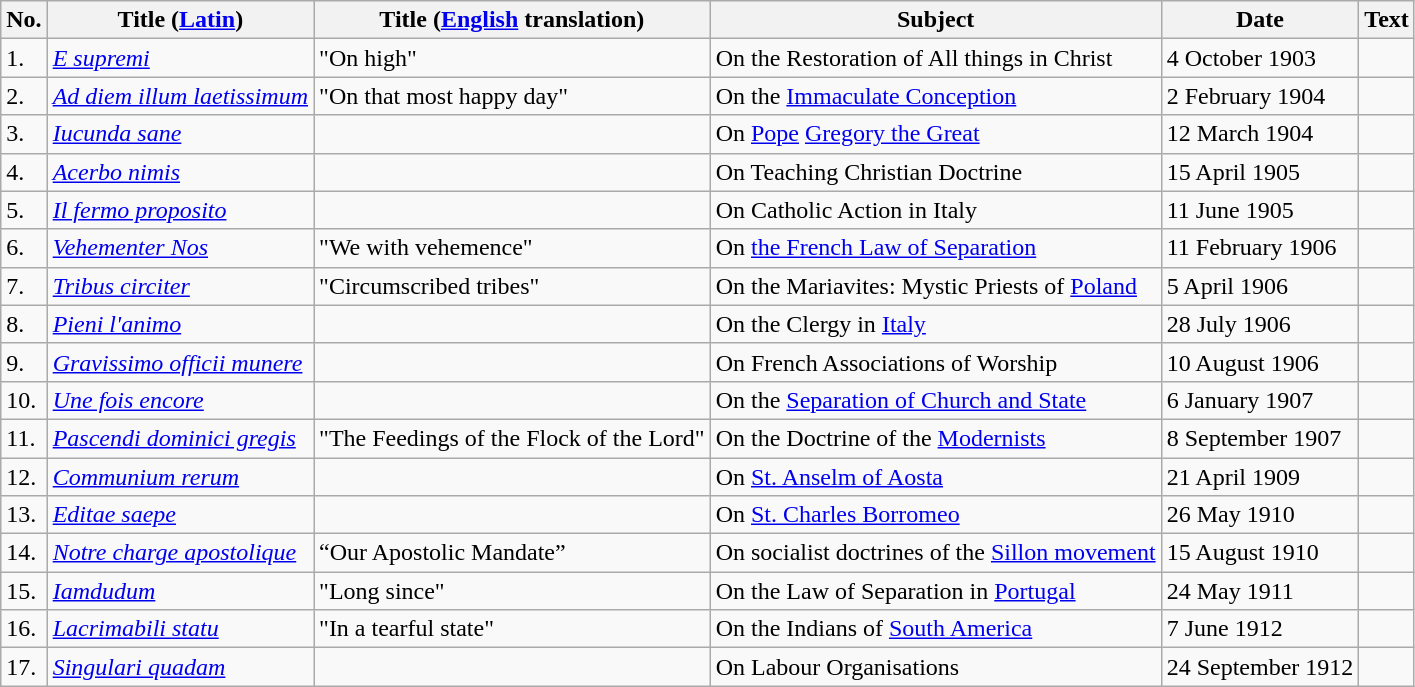<table class="wikitable">
<tr>
<th>No.</th>
<th>Title (<a href='#'>Latin</a>)</th>
<th>Title (<a href='#'>English</a> translation)</th>
<th>Subject</th>
<th>Date</th>
<th>Text</th>
</tr>
<tr>
<td>1.</td>
<td><em><a href='#'>E supremi</a></em></td>
<td>"On high"</td>
<td>On the Restoration of All things in Christ</td>
<td>4 October 1903</td>
<td></td>
</tr>
<tr>
<td>2.</td>
<td><em><a href='#'>Ad diem illum laetissimum</a></em></td>
<td>"On that most happy day"</td>
<td>On the <a href='#'>Immaculate Conception</a></td>
<td>2 February 1904</td>
<td></td>
</tr>
<tr>
<td>3.</td>
<td><em><a href='#'>Iucunda sane</a></em></td>
<td></td>
<td>On <a href='#'>Pope</a> <a href='#'>Gregory the Great</a></td>
<td>12 March 1904</td>
<td></td>
</tr>
<tr>
<td>4.</td>
<td><em><a href='#'>Acerbo nimis</a></em></td>
<td></td>
<td>On Teaching Christian Doctrine</td>
<td>15 April 1905</td>
<td></td>
</tr>
<tr>
<td>5.</td>
<td><em><a href='#'>Il fermo proposito</a></em></td>
<td></td>
<td>On Catholic Action in Italy</td>
<td>11 June 1905</td>
<td></td>
</tr>
<tr>
<td>6.</td>
<td><em><a href='#'>Vehementer Nos</a></em></td>
<td>"We with vehemence"</td>
<td>On <a href='#'>the French Law of Separation</a></td>
<td>11 February 1906</td>
<td></td>
</tr>
<tr>
<td>7.</td>
<td><em><a href='#'>Tribus circiter</a></em></td>
<td>"Circumscribed tribes"</td>
<td>On the Mariavites: Mystic Priests of <a href='#'>Poland</a></td>
<td>5 April 1906</td>
<td></td>
</tr>
<tr>
<td>8.</td>
<td><em><a href='#'>Pieni l'animo</a></em></td>
<td></td>
<td>On the Clergy in <a href='#'>Italy</a></td>
<td>28 July 1906</td>
<td></td>
</tr>
<tr>
<td>9.</td>
<td><em><a href='#'>Gravissimo officii munere</a></em></td>
<td></td>
<td>On French Associations of Worship</td>
<td>10 August 1906</td>
<td></td>
</tr>
<tr>
<td>10.</td>
<td><em><a href='#'>Une fois encore</a></em></td>
<td></td>
<td>On the <a href='#'>Separation of Church and State</a></td>
<td>6 January 1907</td>
<td></td>
</tr>
<tr>
<td>11.</td>
<td><em><a href='#'>Pascendi dominici gregis</a></em></td>
<td>"The Feedings of the Flock of the Lord"</td>
<td>On the Doctrine of the <a href='#'>Modernists</a></td>
<td>8 September 1907</td>
<td></td>
</tr>
<tr>
<td>12.</td>
<td><em><a href='#'>Communium rerum</a></em></td>
<td></td>
<td>On <a href='#'>St. Anselm of Aosta</a></td>
<td>21 April 1909</td>
<td></td>
</tr>
<tr>
<td>13.</td>
<td><em><a href='#'>Editae saepe</a></em></td>
<td></td>
<td>On <a href='#'>St. Charles Borromeo</a></td>
<td>26 May 1910</td>
<td></td>
</tr>
<tr>
<td>14.</td>
<td><em><a href='#'>Notre charge apostolique</a></em></td>
<td>“Our Apostolic Mandate”</td>
<td>On socialist doctrines of the <a href='#'>Sillon movement</a></td>
<td>15 August 1910</td>
<td></td>
</tr>
<tr>
<td>15.</td>
<td><em><a href='#'>Iamdudum</a></em></td>
<td>"Long since"</td>
<td>On the Law of Separation in <a href='#'>Portugal</a></td>
<td>24 May 1911</td>
<td></td>
</tr>
<tr>
<td>16.</td>
<td><em><a href='#'>Lacrimabili statu</a></em></td>
<td>"In a tearful state"</td>
<td>On the Indians of <a href='#'>South America</a></td>
<td>7 June 1912</td>
<td></td>
</tr>
<tr>
<td>17.</td>
<td><em><a href='#'>Singulari quadam</a></em></td>
<td></td>
<td>On Labour Organisations</td>
<td>24 September 1912</td>
<td></td>
</tr>
</table>
